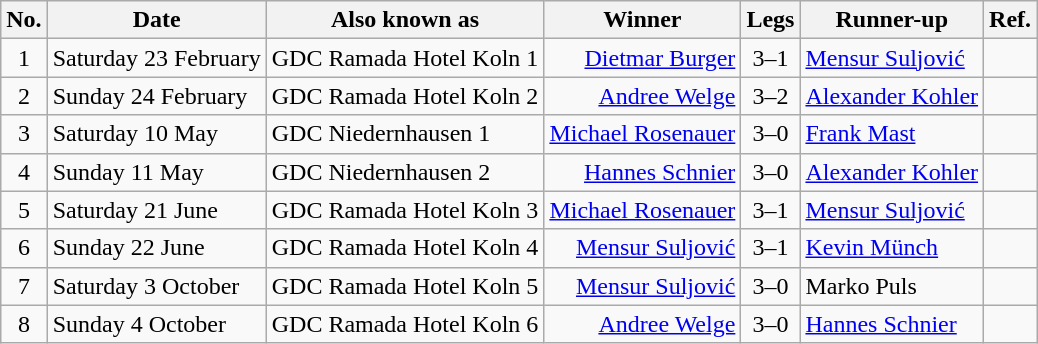<table class="wikitable">
<tr>
<th>No.</th>
<th>Date</th>
<th>Also known as</th>
<th>Winner</th>
<th>Legs</th>
<th>Runner-up</th>
<th>Ref.</th>
</tr>
<tr>
<td align=center>1</td>
<td>Saturday 23 February</td>
<td>GDC Ramada Hotel Koln 1</td>
<td align=right><a href='#'>Dietmar Burger</a> </td>
<td align=center>3–1</td>
<td> <a href='#'>Mensur Suljović</a></td>
<td></td>
</tr>
<tr>
<td align=center>2</td>
<td>Sunday 24 February</td>
<td>GDC Ramada Hotel Koln 2</td>
<td align=right><a href='#'>Andree Welge</a> </td>
<td align=center>3–2</td>
<td> <a href='#'>Alexander Kohler</a></td>
<td></td>
</tr>
<tr>
<td align=center>3</td>
<td>Saturday 10 May</td>
<td>GDC Niedernhausen 1</td>
<td align=right><a href='#'>Michael Rosenauer</a> </td>
<td align=center>3–0</td>
<td> <a href='#'>Frank Mast</a></td>
<td></td>
</tr>
<tr>
<td align=center>4</td>
<td>Sunday 11 May</td>
<td>GDC Niedernhausen 2</td>
<td align=right><a href='#'>Hannes Schnier</a> </td>
<td align=center>3–0</td>
<td> <a href='#'>Alexander Kohler</a></td>
<td></td>
</tr>
<tr>
<td align=center>5</td>
<td>Saturday 21 June</td>
<td>GDC Ramada Hotel Koln 3</td>
<td align=right><a href='#'>Michael Rosenauer</a> </td>
<td align=center>3–1</td>
<td> <a href='#'>Mensur Suljović</a></td>
<td></td>
</tr>
<tr>
<td align=center>6</td>
<td>Sunday 22 June</td>
<td>GDC Ramada Hotel Koln 4</td>
<td align=right><a href='#'>Mensur Suljović</a> </td>
<td align=center>3–1</td>
<td> <a href='#'>Kevin Münch</a></td>
<td></td>
</tr>
<tr>
<td align=center>7</td>
<td>Saturday 3 October</td>
<td>GDC Ramada Hotel Koln 5</td>
<td align=right><a href='#'>Mensur Suljović</a> </td>
<td align=center>3–0</td>
<td> Marko Puls</td>
<td></td>
</tr>
<tr>
<td align=center>8</td>
<td>Sunday 4 October</td>
<td>GDC Ramada Hotel Koln 6</td>
<td align=right><a href='#'>Andree Welge</a> </td>
<td align=center>3–0</td>
<td> <a href='#'>Hannes Schnier</a></td>
<td></td>
</tr>
</table>
